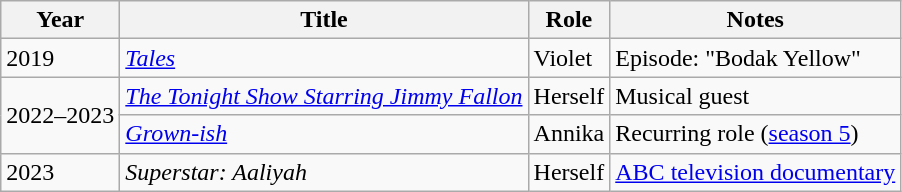<table class="wikitable">
<tr>
<th>Year</th>
<th>Title</th>
<th>Role</th>
<th>Notes</th>
</tr>
<tr>
<td>2019</td>
<td><a href='#'><em>Tales</em></a></td>
<td>Violet</td>
<td>Episode: "Bodak Yellow"</td>
</tr>
<tr>
<td rowspan="2">2022–2023</td>
<td><em><a href='#'>The Tonight Show Starring Jimmy Fallon</a></em></td>
<td>Herself</td>
<td>Musical guest</td>
</tr>
<tr>
<td><em><a href='#'>Grown-ish</a></em></td>
<td>Annika</td>
<td>Recurring role (<a href='#'>season 5</a>)</td>
</tr>
<tr>
<td>2023</td>
<td><em>Superstar: Aaliyah</em></td>
<td>Herself</td>
<td><a href='#'>ABC television documentary</a></td>
</tr>
</table>
